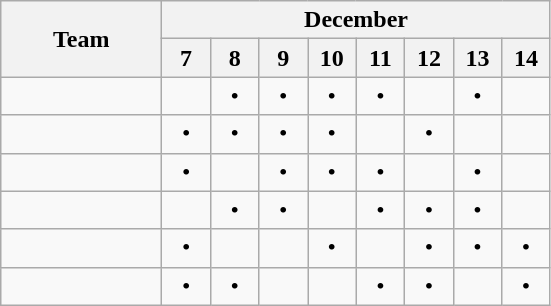<table class=wikitable style="text-align:center;">
<tr>
<th rowspan=2 width=100px>Team</th>
<th colspan=8>December</th>
</tr>
<tr>
<th width=25px>7</th>
<th width=25px>8</th>
<th width=25px>9</th>
<th width=25px>10</th>
<th width=25px>11</th>
<th width=25px>12</th>
<th width=25px>13</th>
<th width=25px>14</th>
</tr>
<tr>
<td align=left></td>
<td></td>
<td>•</td>
<td>•</td>
<td>•</td>
<td>•</td>
<td></td>
<td>•</td>
<td></td>
</tr>
<tr>
<td align=left></td>
<td>•</td>
<td>•</td>
<td>•</td>
<td>•</td>
<td></td>
<td>•</td>
<td></td>
<td></td>
</tr>
<tr>
<td align=left></td>
<td>•</td>
<td></td>
<td>•</td>
<td>•</td>
<td>•</td>
<td></td>
<td>•</td>
<td></td>
</tr>
<tr>
<td align=left></td>
<td></td>
<td>•</td>
<td>•</td>
<td></td>
<td>•</td>
<td>•</td>
<td>•</td>
<td></td>
</tr>
<tr>
<td align=left></td>
<td>•</td>
<td></td>
<td></td>
<td>•</td>
<td></td>
<td>•</td>
<td>•</td>
<td>•</td>
</tr>
<tr>
<td align=left></td>
<td>•</td>
<td>•</td>
<td></td>
<td></td>
<td>•</td>
<td>•</td>
<td></td>
<td>•</td>
</tr>
</table>
